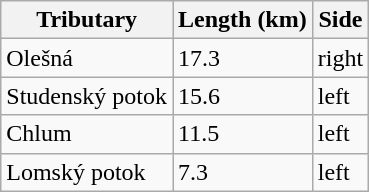<table class="wikitable">
<tr>
<th>Tributary</th>
<th>Length (km)</th>
<th>Side</th>
</tr>
<tr>
<td>Olešná</td>
<td>17.3</td>
<td>right</td>
</tr>
<tr>
<td>Studenský potok</td>
<td>15.6</td>
<td>left</td>
</tr>
<tr>
<td>Chlum</td>
<td>11.5</td>
<td>left</td>
</tr>
<tr>
<td>Lomský potok</td>
<td>7.3</td>
<td>left</td>
</tr>
</table>
